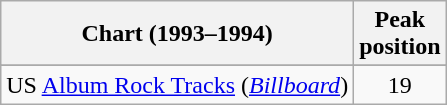<table class="wikitable sortable">
<tr>
<th>Chart (1993–1994)</th>
<th>Peak<br>position</th>
</tr>
<tr>
</tr>
<tr>
</tr>
<tr>
</tr>
<tr>
<td>US <a href='#'>Album Rock Tracks</a> (<em><a href='#'>Billboard</a></em>)</td>
<td style="text-align:center;">19</td>
</tr>
</table>
